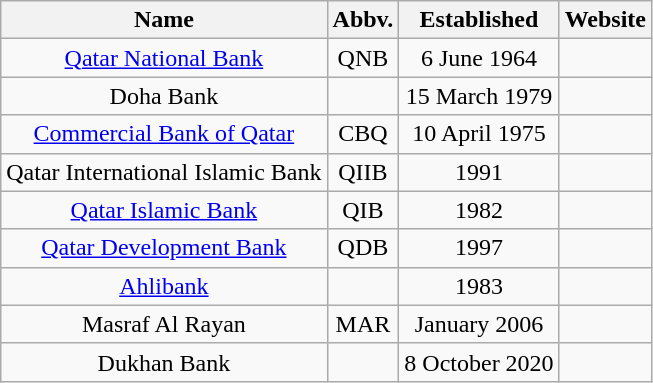<table class="wikitable sortable" style="text-align:center">
<tr>
<th>Name</th>
<th>Abbv.</th>
<th>Established</th>
<th>Website</th>
</tr>
<tr>
<td><a href='#'>Qatar National Bank</a></td>
<td>QNB</td>
<td>6 June 1964</td>
<td></td>
</tr>
<tr>
<td>Doha Bank</td>
<td></td>
<td>15 March 1979</td>
<td></td>
</tr>
<tr>
<td><a href='#'>Commercial Bank of Qatar</a></td>
<td>CBQ</td>
<td>10 April 1975</td>
<td></td>
</tr>
<tr>
<td>Qatar International Islamic Bank</td>
<td>QIIB</td>
<td>1991</td>
<td></td>
</tr>
<tr>
<td><a href='#'>Qatar Islamic Bank</a></td>
<td>QIB</td>
<td>1982</td>
<td></td>
</tr>
<tr>
<td><a href='#'>Qatar Development Bank</a></td>
<td>QDB</td>
<td>1997</td>
<td></td>
</tr>
<tr>
<td><a href='#'>Ahlibank</a></td>
<td></td>
<td>1983</td>
<td></td>
</tr>
<tr>
<td>Masraf Al Rayan</td>
<td>MAR</td>
<td>January 2006</td>
<td></td>
</tr>
<tr>
<td>Dukhan Bank</td>
<td></td>
<td>8 October 2020</td>
<td></td>
</tr>
</table>
